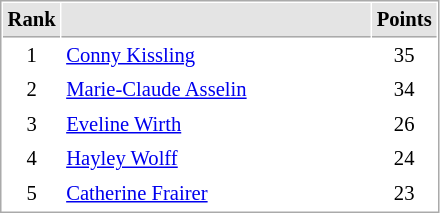<table cellspacing="1" cellpadding="3" style="border:1px solid #AAAAAA;font-size:86%">
<tr bgcolor="#E4E4E4">
<th style="border-bottom:1px solid #AAAAAA" width=10>Rank</th>
<th style="border-bottom:1px solid #AAAAAA" width=200></th>
<th style="border-bottom:1px solid #AAAAAA" width=20>Points</th>
</tr>
<tr>
<td align="center">1</td>
<td> <a href='#'>Conny Kissling</a></td>
<td align=center>35</td>
</tr>
<tr>
<td align="center">2</td>
<td> <a href='#'>Marie-Claude Asselin</a></td>
<td align=center>34</td>
</tr>
<tr>
<td align="center">3</td>
<td> <a href='#'>Eveline Wirth</a></td>
<td align=center>26</td>
</tr>
<tr>
<td align="center">4</td>
<td> <a href='#'>Hayley Wolff</a></td>
<td align=center>24</td>
</tr>
<tr>
<td align="center">5</td>
<td> <a href='#'>Catherine Frairer</a></td>
<td align=center>23</td>
</tr>
</table>
